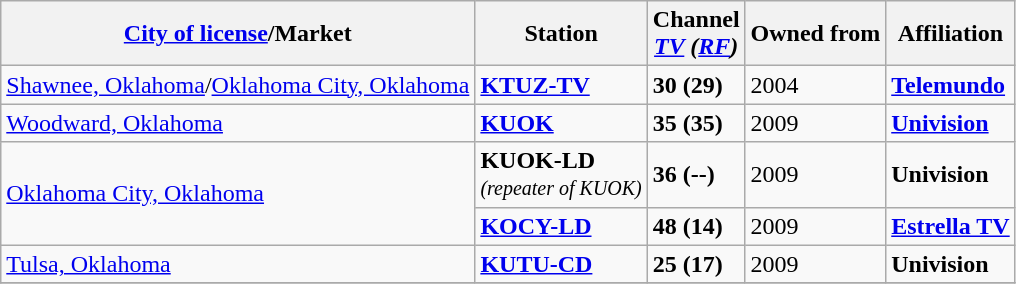<table class="wikitable sortable">
<tr>
<th><a href='#'>City of license</a>/Market</th>
<th>Station</th>
<th>Channel<br><em><a href='#'>TV</a> (<a href='#'>RF</a>)</em></th>
<th>Owned from</th>
<th>Affiliation</th>
</tr>
<tr>
<td rowspan="1"><a href='#'>Shawnee, Oklahoma</a>/<a href='#'>Oklahoma City, Oklahoma</a></td>
<td><strong><a href='#'>KTUZ-TV</a></strong></td>
<td><strong>30 (29)</strong></td>
<td>2004</td>
<td><strong><a href='#'>Telemundo</a></strong></td>
</tr>
<tr>
<td rowspan="1"><a href='#'>Woodward, Oklahoma</a></td>
<td><strong><a href='#'>KUOK</a></strong></td>
<td><strong>35 (35)</strong></td>
<td>2009</td>
<td><strong><a href='#'>Univision</a></strong></td>
</tr>
<tr>
<td rowspan="2"><a href='#'>Oklahoma City, Oklahoma</a></td>
<td><strong>KUOK-LD</strong><br><small><em>(repeater of KUOK)</em></small></td>
<td><strong>36 (--)</strong></td>
<td>2009</td>
<td><strong>Univision</strong></td>
</tr>
<tr>
<td><strong><a href='#'>KOCY-LD</a></strong></td>
<td><strong>48 (14)</strong></td>
<td>2009</td>
<td><strong><a href='#'>Estrella TV</a></strong></td>
</tr>
<tr>
<td rowspan="1"><a href='#'>Tulsa, Oklahoma</a></td>
<td><strong><a href='#'>KUTU-CD</a></strong></td>
<td><strong>25 (17)</strong></td>
<td>2009</td>
<td><strong>Univision</strong></td>
</tr>
<tr style="vertical-align: center; text-align: left;">
</tr>
</table>
